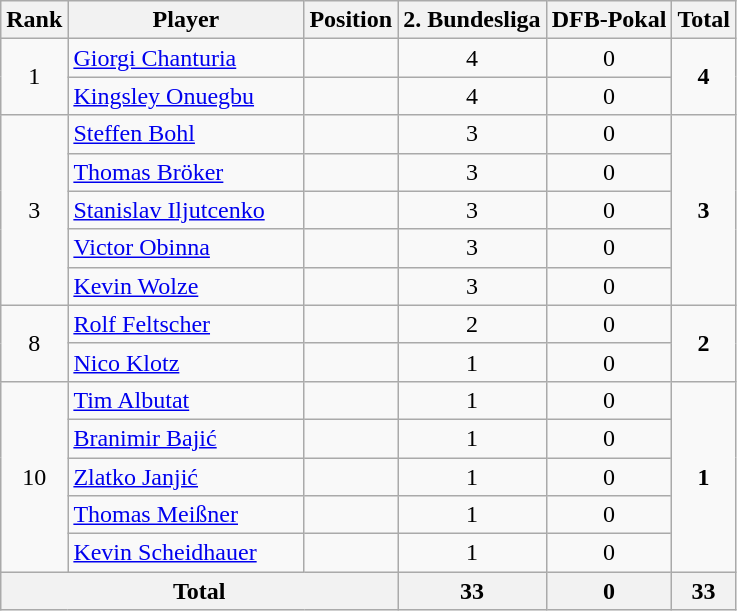<table class="wikitable">
<tr>
<th>Rank</th>
<th style="width:150px;">Player</th>
<th>Position</th>
<th>2. Bundesliga</th>
<th>DFB-Pokal</th>
<th>Total</th>
</tr>
<tr>
<td align=center rowspan=2>1</td>
<td> <a href='#'>Giorgi Chanturia</a></td>
<td align=center></td>
<td align=center>4</td>
<td align=center>0</td>
<td align=center rowspan=2><strong>4</strong></td>
</tr>
<tr>
<td> <a href='#'>Kingsley Onuegbu</a></td>
<td align=center></td>
<td align=center>4</td>
<td align=center>0</td>
</tr>
<tr>
<td align=center rowspan=5>3</td>
<td> <a href='#'>Steffen Bohl</a></td>
<td align=center></td>
<td align=center>3</td>
<td align=center>0</td>
<td align=center rowspan=5><strong>3</strong></td>
</tr>
<tr>
<td> <a href='#'>Thomas Bröker</a></td>
<td align=center></td>
<td align=center>3</td>
<td align=center>0</td>
</tr>
<tr>
<td> <a href='#'>Stanislav Iljutcenko</a></td>
<td align=center></td>
<td align=center>3</td>
<td align=center>0</td>
</tr>
<tr>
<td> <a href='#'>Victor Obinna</a></td>
<td align=center></td>
<td align=center>3</td>
<td align=center>0</td>
</tr>
<tr>
<td> <a href='#'>Kevin Wolze</a></td>
<td align=center></td>
<td align=center>3</td>
<td align=center>0</td>
</tr>
<tr>
<td align=center rowspan=2>8</td>
<td> <a href='#'>Rolf Feltscher</a></td>
<td align=center></td>
<td align=center>2</td>
<td align=center>0</td>
<td align=center rowspan=2><strong>2</strong></td>
</tr>
<tr>
<td> <a href='#'>Nico Klotz</a></td>
<td align=center></td>
<td align=center>1</td>
<td align=center>0</td>
</tr>
<tr>
<td align=center rowspan=5>10</td>
<td> <a href='#'>Tim Albutat</a></td>
<td align=center></td>
<td align=center>1</td>
<td align=center>0</td>
<td align=center rowspan=5><strong>1</strong></td>
</tr>
<tr>
<td> <a href='#'>Branimir Bajić</a></td>
<td align=center></td>
<td align=center>1</td>
<td align=center>0</td>
</tr>
<tr>
<td> <a href='#'>Zlatko Janjić</a></td>
<td align=center></td>
<td align=center>1</td>
<td align=center>0</td>
</tr>
<tr>
<td> <a href='#'>Thomas Meißner</a></td>
<td align=center></td>
<td align=center>1</td>
<td align=center>0</td>
</tr>
<tr>
<td> <a href='#'>Kevin Scheidhauer</a></td>
<td align=center></td>
<td align=center>1</td>
<td align=center>0</td>
</tr>
<tr>
<th align=center colspan=3>Total</th>
<th align=center>33</th>
<th align=center>0</th>
<th align=center>33</th>
</tr>
</table>
